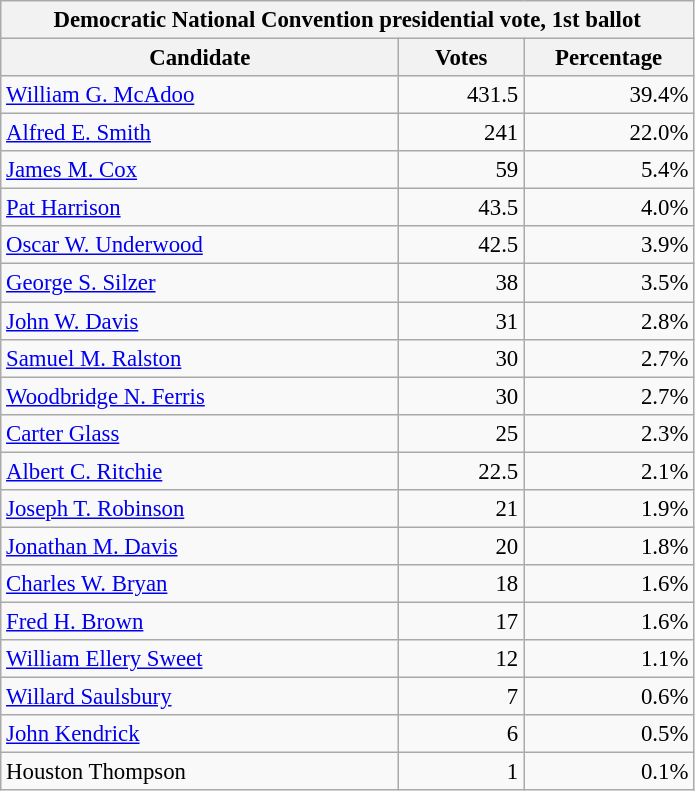<table class="wikitable" style="font-size:95%;">
<tr>
<th colspan="6">Democratic National Convention presidential vote, 1st ballot</th>
</tr>
<tr>
<th style="width: 17em">Candidate</th>
<th style="width: 5em">Votes</th>
<th style="width: 7em">Percentage</th>
</tr>
<tr>
<td><a href='#'>William G. McAdoo</a></td>
<td style="text-align:right;">431.5</td>
<td style="text-align:right;">39.4%</td>
</tr>
<tr>
<td><a href='#'>Alfred E. Smith</a></td>
<td style="text-align:right;">241</td>
<td style="text-align:right;">22.0%</td>
</tr>
<tr>
<td><a href='#'>James M. Cox</a></td>
<td style="text-align:right;">59</td>
<td style="text-align:right;">5.4%</td>
</tr>
<tr>
<td><a href='#'>Pat Harrison</a></td>
<td style="text-align:right;">43.5</td>
<td style="text-align:right;">4.0%</td>
</tr>
<tr>
<td><a href='#'>Oscar W. Underwood</a></td>
<td style="text-align:right;">42.5</td>
<td style="text-align:right;">3.9%</td>
</tr>
<tr>
<td><a href='#'>George S. Silzer</a></td>
<td style="text-align:right;">38</td>
<td style="text-align:right;">3.5%</td>
</tr>
<tr>
<td><a href='#'>John W. Davis</a></td>
<td style="text-align:right;">31</td>
<td style="text-align:right;">2.8%</td>
</tr>
<tr>
<td><a href='#'>Samuel M. Ralston</a></td>
<td style="text-align:right;">30</td>
<td style="text-align:right;">2.7%</td>
</tr>
<tr>
<td><a href='#'>Woodbridge N. Ferris</a></td>
<td style="text-align:right;">30</td>
<td style="text-align:right;">2.7%</td>
</tr>
<tr>
<td><a href='#'>Carter Glass</a></td>
<td style="text-align:right;">25</td>
<td style="text-align:right;">2.3%</td>
</tr>
<tr>
<td><a href='#'>Albert C. Ritchie</a></td>
<td style="text-align:right;">22.5</td>
<td style="text-align:right;">2.1%</td>
</tr>
<tr>
<td><a href='#'>Joseph T. Robinson</a></td>
<td style="text-align:right;">21</td>
<td style="text-align:right;">1.9%</td>
</tr>
<tr>
<td><a href='#'>Jonathan M. Davis</a></td>
<td style="text-align:right;">20</td>
<td style="text-align:right;">1.8%</td>
</tr>
<tr>
<td><a href='#'>Charles W. Bryan</a></td>
<td style="text-align:right;">18</td>
<td style="text-align:right;">1.6%</td>
</tr>
<tr>
<td><a href='#'>Fred H. Brown</a></td>
<td style="text-align:right;">17</td>
<td style="text-align:right;">1.6%</td>
</tr>
<tr>
<td><a href='#'>William Ellery Sweet</a></td>
<td style="text-align:right;">12</td>
<td style="text-align:right;">1.1%</td>
</tr>
<tr>
<td><a href='#'>Willard Saulsbury</a></td>
<td style="text-align:right;">7</td>
<td style="text-align:right;">0.6%</td>
</tr>
<tr>
<td><a href='#'>John Kendrick</a></td>
<td style="text-align:right;">6</td>
<td style="text-align:right;">0.5%</td>
</tr>
<tr>
<td>Houston Thompson</td>
<td style="text-align:right;">1</td>
<td style="text-align:right;">0.1%</td>
</tr>
</table>
